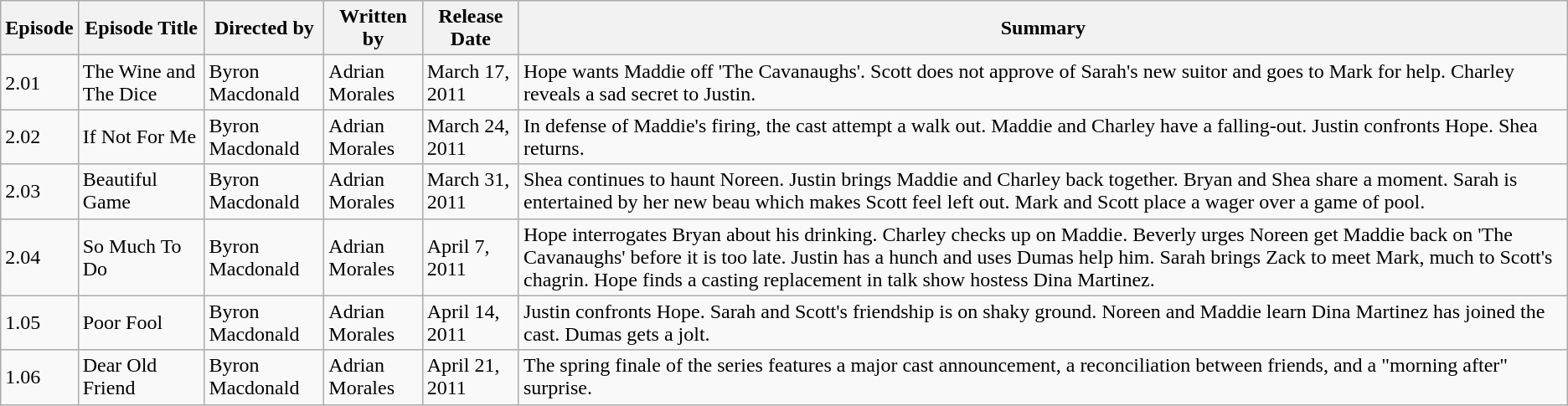<table class="wikitable">
<tr>
<th>Episode</th>
<th>Episode Title</th>
<th>Directed by</th>
<th>Written by</th>
<th>Release Date</th>
<th>Summary</th>
</tr>
<tr>
<td>2.01</td>
<td>The Wine and The Dice</td>
<td>Byron Macdonald</td>
<td>Adrian Morales</td>
<td>March 17, 2011</td>
<td>Hope wants Maddie off 'The Cavanaughs'. Scott does not approve of Sarah's new suitor and goes to Mark for help. Charley reveals a sad secret to Justin.</td>
</tr>
<tr>
<td>2.02</td>
<td>If Not For Me</td>
<td>Byron Macdonald</td>
<td>Adrian Morales</td>
<td>March 24, 2011</td>
<td>In defense of Maddie's firing, the cast attempt a walk out. Maddie and Charley have a falling-out. Justin confronts Hope. Shea returns.</td>
</tr>
<tr>
<td>2.03</td>
<td>Beautiful Game</td>
<td>Byron Macdonald</td>
<td>Adrian Morales</td>
<td>March 31, 2011</td>
<td>Shea continues to haunt Noreen. Justin brings Maddie and Charley back together. Bryan and Shea share a moment. Sarah is entertained by her new beau which makes Scott feel left out. Mark and Scott place a wager over a game of pool.</td>
</tr>
<tr>
<td>2.04</td>
<td>So Much To Do</td>
<td>Byron Macdonald</td>
<td>Adrian Morales</td>
<td>April 7, 2011</td>
<td>Hope interrogates Bryan about his drinking. Charley checks up on Maddie. Beverly urges Noreen get Maddie back on 'The Cavanaughs' before it is too late. Justin has a hunch and uses Dumas help him. Sarah brings Zack to meet Mark, much to Scott's chagrin. Hope finds a casting replacement in talk show hostess Dina Martinez.</td>
</tr>
<tr>
<td>1.05</td>
<td>Poor Fool</td>
<td>Byron Macdonald</td>
<td>Adrian Morales</td>
<td>April 14, 2011</td>
<td>Justin confronts Hope. Sarah and Scott's friendship is on shaky ground. Noreen and Maddie learn Dina Martinez has joined the cast. Dumas gets a jolt.</td>
</tr>
<tr>
<td>1.06</td>
<td>Dear Old Friend</td>
<td>Byron Macdonald</td>
<td>Adrian Morales</td>
<td>April 21, 2011</td>
<td>The spring finale of the series features a major cast announcement, a reconciliation between friends, and a "morning after" surprise.</td>
</tr>
</table>
